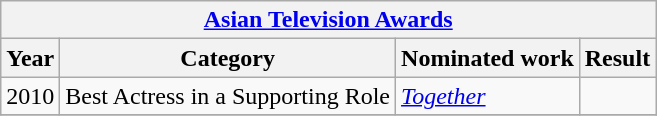<table class="wikitable sortable">
<tr>
<th colspan="4" align="center"><a href='#'>Asian Television Awards</a></th>
</tr>
<tr>
<th>Year</th>
<th>Category</th>
<th>Nominated work</th>
<th>Result</th>
</tr>
<tr>
<td>2010</td>
<td>Best Actress in a Supporting Role</td>
<td><em><a href='#'>Together</a></em></td>
<td></td>
</tr>
<tr>
</tr>
</table>
